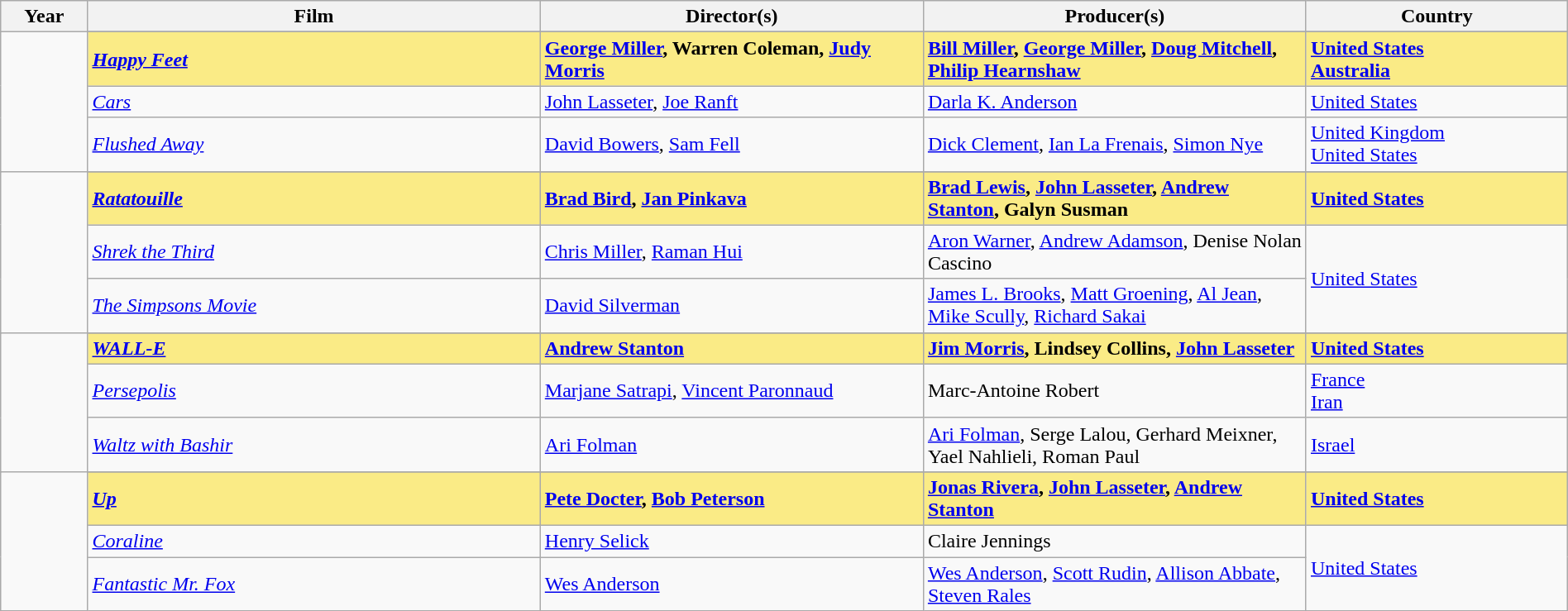<table class="wikitable" style="width:100%;" cellpadding="5">
<tr>
<th style="width:5%;">Year</th>
<th style="width:26%;">Film</th>
<th style="width:22%;">Director(s)</th>
<th style="width:22%;">Producer(s)</th>
<th style="width:15%;">Country</th>
</tr>
<tr>
<td rowspan="4"></td>
</tr>
<tr>
<td style="background:#FAEB86"><strong><em><a href='#'>Happy Feet</a></em></strong></td>
<td style="background:#FAEB86"><strong><a href='#'>George Miller</a>, Warren Coleman, <a href='#'>Judy Morris</a></strong></td>
<td style="background:#FAEB86"><strong><a href='#'>Bill Miller</a>, <a href='#'>George Miller</a>, <a href='#'>Doug Mitchell</a>, <a href='#'>Philip Hearnshaw</a></strong></td>
<td style="background:#FAEB86"><strong><a href='#'>United States</a><br><a href='#'>Australia</a></strong></td>
</tr>
<tr>
<td><em><a href='#'>Cars</a></em></td>
<td><a href='#'>John Lasseter</a>, <a href='#'>Joe Ranft</a></td>
<td><a href='#'>Darla K. Anderson</a></td>
<td><a href='#'>United States</a></td>
</tr>
<tr>
<td><em><a href='#'>Flushed Away</a></em></td>
<td><a href='#'>David Bowers</a>, <a href='#'>Sam Fell</a></td>
<td><a href='#'>Dick Clement</a>, <a href='#'>Ian La Frenais</a>, <a href='#'>Simon Nye</a></td>
<td><a href='#'>United Kingdom</a><br><a href='#'>United States</a></td>
</tr>
<tr>
<td rowspan="4"></td>
</tr>
<tr>
<td style="background:#FAEB86"><strong><em><a href='#'>Ratatouille</a></em></strong></td>
<td style="background:#FAEB86"><strong><a href='#'>Brad Bird</a>, <a href='#'>Jan Pinkava</a></strong></td>
<td style="background:#FAEB86"><strong><a href='#'>Brad Lewis</a>, <a href='#'>John Lasseter</a>, <a href='#'>Andrew Stanton</a>, Galyn Susman</strong></td>
<td style="background:#FAEB86"><strong><a href='#'>United States</a></strong></td>
</tr>
<tr>
<td><em><a href='#'>Shrek the Third</a></em></td>
<td><a href='#'>Chris Miller</a>, <a href='#'>Raman Hui</a></td>
<td><a href='#'>Aron Warner</a>, <a href='#'>Andrew Adamson</a>, Denise Nolan Cascino</td>
<td rowspan="2"><a href='#'>United States</a></td>
</tr>
<tr>
<td><em><a href='#'>The Simpsons Movie</a></em></td>
<td><a href='#'>David Silverman</a></td>
<td><a href='#'>James L. Brooks</a>, <a href='#'>Matt Groening</a>, <a href='#'>Al Jean</a>, <a href='#'>Mike Scully</a>, <a href='#'>Richard Sakai</a></td>
</tr>
<tr>
<td rowspan="4"></td>
</tr>
<tr>
<td style="background:#FAEB86"><strong><em><a href='#'>WALL-E</a></em></strong></td>
<td style="background:#FAEB86"><strong><a href='#'>Andrew Stanton</a></strong></td>
<td style="background:#FAEB86"><strong><a href='#'>Jim Morris</a>, Lindsey Collins, <a href='#'>John Lasseter</a></strong></td>
<td style="background:#FAEB86"><strong><a href='#'>United States</a></strong></td>
</tr>
<tr>
<td><em><a href='#'>Persepolis</a></em></td>
<td><a href='#'>Marjane Satrapi</a>, <a href='#'>Vincent Paronnaud</a></td>
<td>Marc-Antoine Robert</td>
<td><a href='#'>France</a><br><a href='#'>Iran</a></td>
</tr>
<tr>
<td><em><a href='#'>Waltz with Bashir</a></em></td>
<td><a href='#'>Ari Folman</a></td>
<td><a href='#'>Ari Folman</a>, Serge Lalou, Gerhard Meixner, Yael Nahlieli, Roman Paul</td>
<td><a href='#'>Israel</a></td>
</tr>
<tr>
<td rowspan="4"></td>
</tr>
<tr>
<td style="background:#FAEB86"><strong><em><a href='#'>Up</a></em></strong></td>
<td style="background:#FAEB86"><strong><a href='#'>Pete Docter</a>, <a href='#'>Bob Peterson</a></strong></td>
<td style="background:#FAEB86"><strong><a href='#'>Jonas Rivera</a>, <a href='#'>John Lasseter</a>, <a href='#'>Andrew Stanton</a></strong></td>
<td style="background:#FAEB86"><strong><a href='#'>United States</a></strong></td>
</tr>
<tr>
<td><em><a href='#'>Coraline</a></em></td>
<td><a href='#'>Henry Selick</a></td>
<td>Claire Jennings</td>
<td rowspan="2"><a href='#'>United States</a></td>
</tr>
<tr>
<td><em><a href='#'>Fantastic Mr. Fox</a></em></td>
<td><a href='#'>Wes Anderson</a></td>
<td><a href='#'>Wes Anderson</a>, <a href='#'>Scott Rudin</a>, <a href='#'>Allison Abbate</a>, <a href='#'>Steven Rales</a></td>
</tr>
</table>
